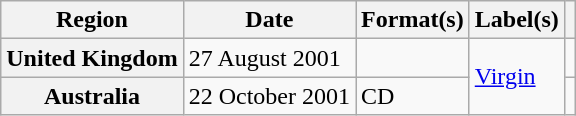<table class="wikitable plainrowheaders">
<tr>
<th scope="col">Region</th>
<th scope="col">Date</th>
<th scope="col">Format(s)</th>
<th scope="col">Label(s)</th>
<th scope="col"></th>
</tr>
<tr>
<th scope="row">United Kingdom</th>
<td>27 August 2001</td>
<td></td>
<td rowspan="2"><a href='#'>Virgin</a></td>
<td></td>
</tr>
<tr>
<th scope="row">Australia</th>
<td>22 October 2001</td>
<td>CD</td>
<td></td>
</tr>
</table>
